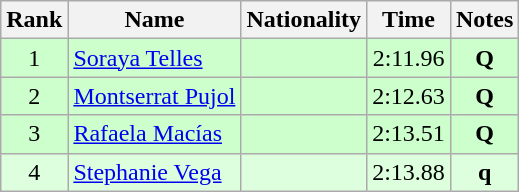<table class="wikitable sortable" style="text-align:center">
<tr>
<th>Rank</th>
<th>Name</th>
<th>Nationality</th>
<th>Time</th>
<th>Notes</th>
</tr>
<tr bgcolor=ccffcc>
<td align=center>1</td>
<td align=left><a href='#'>Soraya Telles</a></td>
<td align=left></td>
<td>2:11.96</td>
<td><strong>Q</strong></td>
</tr>
<tr bgcolor=ccffcc>
<td align=center>2</td>
<td align=left><a href='#'>Montserrat Pujol</a></td>
<td align=left></td>
<td>2:12.63</td>
<td><strong>Q</strong></td>
</tr>
<tr bgcolor=ccffcc>
<td align=center>3</td>
<td align=left><a href='#'>Rafaela Macías</a></td>
<td align=left></td>
<td>2:13.51</td>
<td><strong>Q</strong></td>
</tr>
<tr bgcolor=ddffdd>
<td align=center>4</td>
<td align=left><a href='#'>Stephanie Vega</a></td>
<td align=left></td>
<td>2:13.88</td>
<td><strong>q</strong></td>
</tr>
</table>
